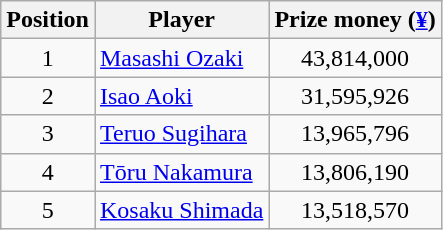<table class="wikitable">
<tr>
<th>Position</th>
<th>Player</th>
<th>Prize money (<a href='#'>¥</a>)</th>
</tr>
<tr>
<td align=center>1</td>
<td> <a href='#'>Masashi Ozaki</a></td>
<td align=center>43,814,000</td>
</tr>
<tr>
<td align=center>2</td>
<td> <a href='#'>Isao Aoki</a></td>
<td align=center>31,595,926</td>
</tr>
<tr>
<td align=center>3</td>
<td> <a href='#'>Teruo Sugihara</a></td>
<td align=center>13,965,796</td>
</tr>
<tr>
<td align=center>4</td>
<td> <a href='#'>Tōru Nakamura</a></td>
<td align=center>13,806,190</td>
</tr>
<tr>
<td align=center>5</td>
<td> <a href='#'>Kosaku Shimada</a></td>
<td align=center>13,518,570</td>
</tr>
</table>
